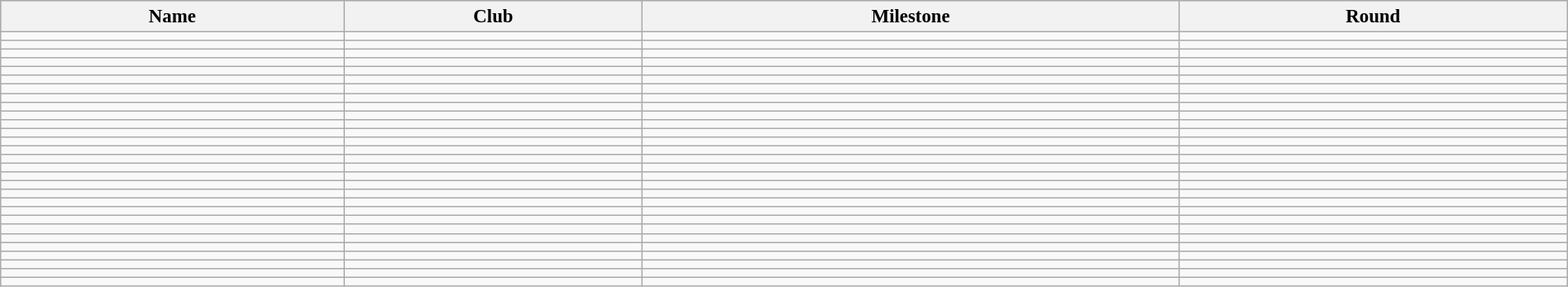<table class="wikitable sortable" style="text-align:left; font-size:95%; width:100%;">
<tr style="background:#C1D8FF;">
<th>Name</th>
<th>Club</th>
<th>Milestone</th>
<th>Round</th>
</tr>
<tr>
<td></td>
<td></td>
<td></td>
<td></td>
</tr>
<tr>
<td></td>
<td></td>
<td></td>
<td></td>
</tr>
<tr>
<td></td>
<td></td>
<td></td>
<td></td>
</tr>
<tr>
<td></td>
<td></td>
<td></td>
<td></td>
</tr>
<tr>
<td></td>
<td></td>
<td></td>
<td></td>
</tr>
<tr>
<td></td>
<td></td>
<td></td>
<td></td>
</tr>
<tr>
<td></td>
<td></td>
<td></td>
<td></td>
</tr>
<tr>
<td></td>
<td></td>
<td></td>
<td></td>
</tr>
<tr>
<td></td>
<td></td>
<td></td>
<td></td>
</tr>
<tr>
<td></td>
<td></td>
<td></td>
<td></td>
</tr>
<tr>
<td></td>
<td></td>
<td></td>
<td></td>
</tr>
<tr>
<td></td>
<td></td>
<td></td>
<td></td>
</tr>
<tr>
<td></td>
<td></td>
<td></td>
<td></td>
</tr>
<tr>
<td></td>
<td></td>
<td></td>
<td></td>
</tr>
<tr>
<td></td>
<td></td>
<td></td>
<td></td>
</tr>
<tr>
<td></td>
<td></td>
<td></td>
<td></td>
</tr>
<tr>
<td></td>
<td></td>
<td></td>
<td></td>
</tr>
<tr>
<td></td>
<td></td>
<td></td>
<td></td>
</tr>
<tr>
<td></td>
<td></td>
<td></td>
<td></td>
</tr>
<tr>
<td></td>
<td></td>
<td></td>
<td></td>
</tr>
<tr>
<td></td>
<td></td>
<td></td>
<td></td>
</tr>
<tr>
<td></td>
<td></td>
<td></td>
<td></td>
</tr>
<tr>
<td></td>
<td></td>
<td></td>
<td></td>
</tr>
<tr>
<td></td>
<td></td>
<td></td>
<td></td>
</tr>
<tr>
<td></td>
<td></td>
<td></td>
<td></td>
</tr>
<tr>
<td></td>
<td></td>
<td></td>
<td></td>
</tr>
<tr>
<td></td>
<td></td>
<td></td>
<td></td>
</tr>
<tr>
<td></td>
<td></td>
<td></td>
<td></td>
</tr>
<tr>
<td></td>
<td></td>
<td></td>
<td></td>
</tr>
</table>
